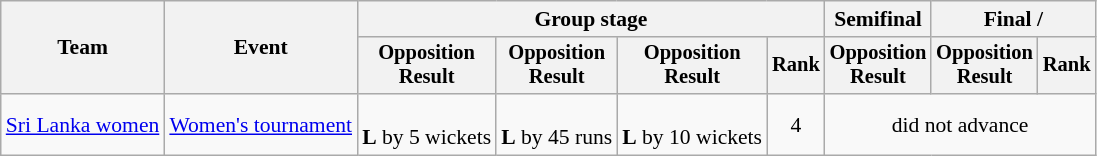<table class=wikitable style=font-size:90%>
<tr>
<th rowspan=2>Team</th>
<th rowspan=2>Event</th>
<th colspan=4>Group stage</th>
<th>Semifinal</th>
<th colspan=2>Final / </th>
</tr>
<tr style=font-size:95%>
<th>Opposition<br>Result</th>
<th>Opposition<br>Result</th>
<th>Opposition<br>Result</th>
<th>Rank</th>
<th>Opposition<br>Result</th>
<th>Opposition<br>Result</th>
<th>Rank</th>
</tr>
<tr align=center>
<td align=left><a href='#'>Sri Lanka women</a></td>
<td align=left><a href='#'>Women's tournament</a></td>
<td><br><strong>L</strong> by 5 wickets</td>
<td><br><strong>L</strong> by 45 runs</td>
<td><br><strong>L</strong> by 10 wickets</td>
<td>4</td>
<td colspan=3>did not advance</td>
</tr>
</table>
